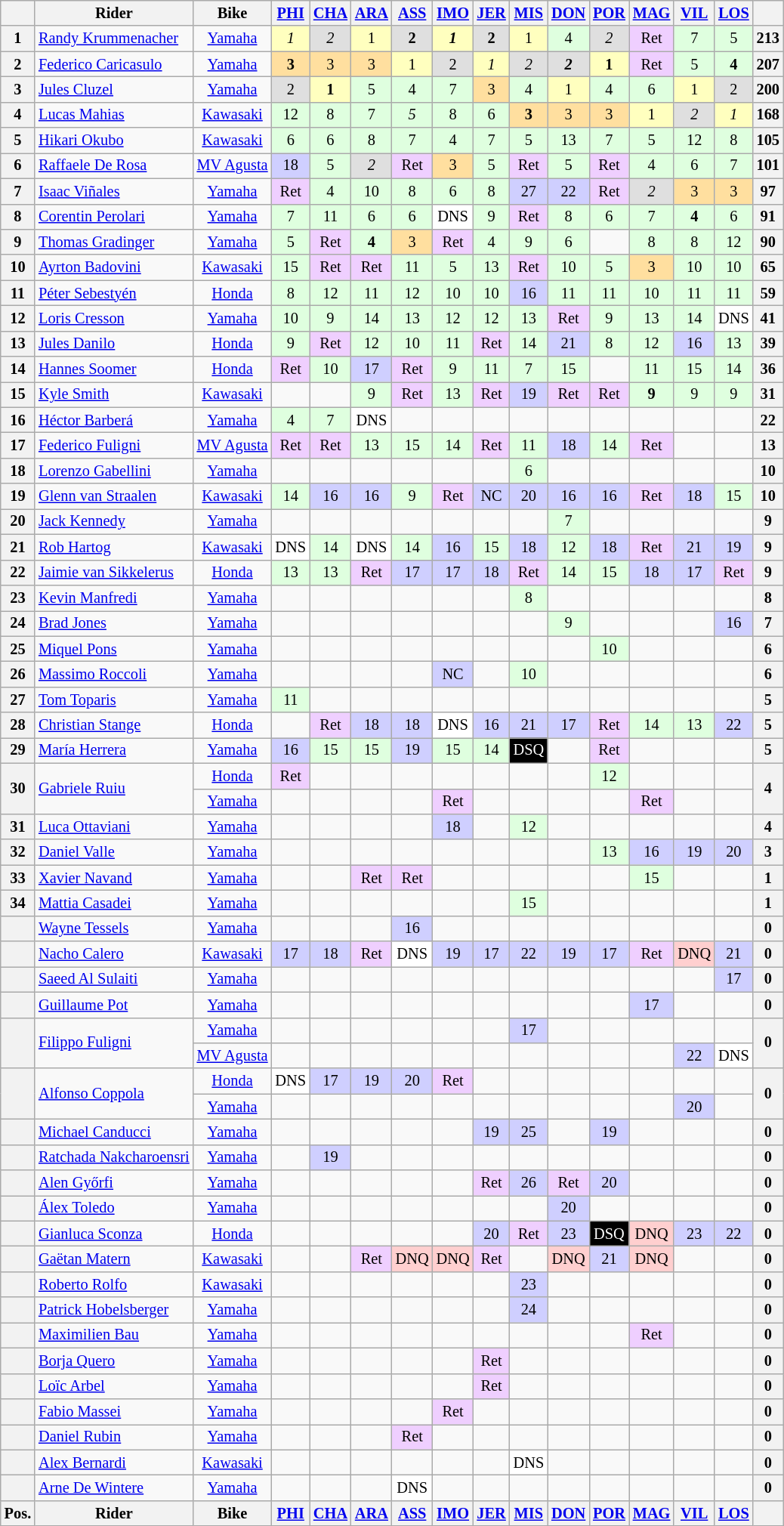<table class="wikitable" style="font-size: 85%; text-align: center">
<tr valign="top">
<th valign="middle"></th>
<th valign="middle">Rider</th>
<th valign="middle">Bike</th>
<th><a href='#'>PHI</a><br></th>
<th><a href='#'>CHA</a><br></th>
<th><a href='#'>ARA</a><br></th>
<th><a href='#'>ASS</a><br></th>
<th><a href='#'>IMO</a><br></th>
<th><a href='#'>JER</a><br></th>
<th><a href='#'>MIS</a><br></th>
<th><a href='#'>DON</a><br></th>
<th><a href='#'>POR</a><br></th>
<th><a href='#'>MAG</a><br></th>
<th><a href='#'>VIL</a><br></th>
<th><a href='#'>LOS</a><br></th>
<th valign="middle"></th>
</tr>
<tr>
<th>1</th>
<td align=left> <a href='#'>Randy Krummenacher</a></td>
<td><a href='#'>Yamaha</a></td>
<td style="background:#ffffbf;"><em>1</em></td>
<td style="background:#dfdfdf;"><em>2</em></td>
<td style="background:#ffffbf;">1</td>
<td style="background:#dfdfdf;"><strong>2</strong></td>
<td style="background:#ffffbf;"><strong><em>1</em></strong></td>
<td style="background:#dfdfdf;"><strong>2</strong></td>
<td style="background:#ffffbf;">1</td>
<td style="background:#dfffdf;">4</td>
<td style="background:#dfdfdf;"><em>2</em></td>
<td style="background:#efcfff;">Ret</td>
<td style="background:#dfffdf;">7</td>
<td style="background:#dfffdf;">5</td>
<th>213</th>
</tr>
<tr>
<th>2</th>
<td align=left> <a href='#'>Federico Caricasulo</a></td>
<td><a href='#'>Yamaha</a></td>
<td style="background:#ffdf9f;"><strong>3</strong></td>
<td style="background:#ffdf9f;">3</td>
<td style="background:#ffdf9f;">3</td>
<td style="background:#ffffbf;">1</td>
<td style="background:#dfdfdf;">2</td>
<td style="background:#ffffbf;"><em>1</em></td>
<td style="background:#dfdfdf;"><em>2</em></td>
<td style="background:#dfdfdf;"><strong><em>2</em></strong></td>
<td style="background:#ffffbf;"><strong>1</strong></td>
<td style="background:#efcfff;">Ret</td>
<td style="background:#dfffdf;">5</td>
<td style="background:#dfffdf;"><strong>4</strong></td>
<th>207</th>
</tr>
<tr>
<th>3</th>
<td align=left> <a href='#'>Jules Cluzel</a></td>
<td><a href='#'>Yamaha</a></td>
<td style="background:#dfdfdf;">2</td>
<td style="background:#ffffbf;"><strong>1</strong></td>
<td style="background:#dfffdf;">5</td>
<td style="background:#dfffdf;">4</td>
<td style="background:#dfffdf;">7</td>
<td style="background:#ffdf9f;">3</td>
<td style="background:#dfffdf;">4</td>
<td style="background:#ffffbf;">1</td>
<td style="background:#dfffdf;">4</td>
<td style="background:#dfffdf;">6</td>
<td style="background:#ffffbf;">1</td>
<td style="background:#dfdfdf;">2</td>
<th>200</th>
</tr>
<tr>
<th>4</th>
<td align=left> <a href='#'>Lucas Mahias</a></td>
<td><a href='#'>Kawasaki</a></td>
<td style="background:#dfffdf;">12</td>
<td style="background:#dfffdf;">8</td>
<td style="background:#dfffdf;">7</td>
<td style="background:#dfffdf;"><em>5</em></td>
<td style="background:#dfffdf;">8</td>
<td style="background:#dfffdf;">6</td>
<td style="background:#ffdf9f;"><strong>3</strong></td>
<td style="background:#ffdf9f;">3</td>
<td style="background:#ffdf9f;">3</td>
<td style="background:#ffffbf;">1</td>
<td style="background:#dfdfdf;"><em>2</em></td>
<td style="background:#ffffbf;"><em>1</em></td>
<th>168</th>
</tr>
<tr>
<th>5</th>
<td align=left> <a href='#'>Hikari Okubo</a></td>
<td><a href='#'>Kawasaki</a></td>
<td style="background:#dfffdf;">6</td>
<td style="background:#dfffdf;">6</td>
<td style="background:#dfffdf;">8</td>
<td style="background:#dfffdf;">7</td>
<td style="background:#dfffdf;">4</td>
<td style="background:#dfffdf;">7</td>
<td style="background:#dfffdf;">5</td>
<td style="background:#dfffdf;">13</td>
<td style="background:#dfffdf;">7</td>
<td style="background:#dfffdf;">5</td>
<td style="background:#dfffdf;">12</td>
<td style="background:#dfffdf;">8</td>
<th>105</th>
</tr>
<tr>
<th>6</th>
<td align=left> <a href='#'>Raffaele De Rosa</a></td>
<td><a href='#'>MV Agusta</a></td>
<td style="background:#cfcfff;">18</td>
<td style="background:#dfffdf;">5</td>
<td style="background:#dfdfdf;"><em>2</em></td>
<td style="background:#efcfff;">Ret</td>
<td style="background:#ffdf9f;">3</td>
<td style="background:#dfffdf;">5</td>
<td style="background:#efcfff;">Ret</td>
<td style="background:#dfffdf;">5</td>
<td style="background:#efcfff;">Ret</td>
<td style="background:#dfffdf;">4</td>
<td style="background:#dfffdf;">6</td>
<td style="background:#dfffdf;">7</td>
<th>101</th>
</tr>
<tr>
<th>7</th>
<td align=left> <a href='#'>Isaac Viñales</a></td>
<td><a href='#'>Yamaha</a></td>
<td style="background:#efcfff;">Ret</td>
<td style="background:#dfffdf;">4</td>
<td style="background:#dfffdf;">10</td>
<td style="background:#dfffdf;">8</td>
<td style="background:#dfffdf;">6</td>
<td style="background:#dfffdf;">8</td>
<td style="background:#cfcfff;">27</td>
<td style="background:#cfcfff;">22</td>
<td style="background:#efcfff;">Ret</td>
<td style="background:#dfdfdf;"><em>2</em></td>
<td style="background:#ffdf9f;">3</td>
<td style="background:#ffdf9f;">3</td>
<th>97</th>
</tr>
<tr>
<th>8</th>
<td align=left> <a href='#'>Corentin Perolari</a></td>
<td><a href='#'>Yamaha</a></td>
<td style="background:#dfffdf;">7</td>
<td style="background:#dfffdf;">11</td>
<td style="background:#dfffdf;">6</td>
<td style="background:#dfffdf;">6</td>
<td style="background:#ffffff;">DNS</td>
<td style="background:#dfffdf;">9</td>
<td style="background:#efcfff;">Ret</td>
<td style="background:#dfffdf;">8</td>
<td style="background:#dfffdf;">6</td>
<td style="background:#dfffdf;">7</td>
<td style="background:#dfffdf;"><strong>4</strong></td>
<td style="background:#dfffdf;">6</td>
<th>91</th>
</tr>
<tr>
<th>9</th>
<td align=left> <a href='#'>Thomas Gradinger</a></td>
<td><a href='#'>Yamaha</a></td>
<td style="background:#dfffdf;">5</td>
<td style="background:#efcfff;">Ret</td>
<td style="background:#dfffdf;"><strong>4</strong></td>
<td style="background:#ffdf9f;">3</td>
<td style="background:#efcfff;">Ret</td>
<td style="background:#dfffdf;">4</td>
<td style="background:#dfffdf;">9</td>
<td style="background:#dfffdf;">6</td>
<td></td>
<td style="background:#dfffdf;">8</td>
<td style="background:#dfffdf;">8</td>
<td style="background:#dfffdf;">12</td>
<th>90</th>
</tr>
<tr>
<th>10</th>
<td align=left> <a href='#'>Ayrton Badovini</a></td>
<td><a href='#'>Kawasaki</a></td>
<td style="background:#dfffdf;">15</td>
<td style="background:#efcfff;">Ret</td>
<td style="background:#efcfff;">Ret</td>
<td style="background:#dfffdf;">11</td>
<td style="background:#dfffdf;">5</td>
<td style="background:#dfffdf;">13</td>
<td style="background:#efcfff;">Ret</td>
<td style="background:#dfffdf;">10</td>
<td style="background:#dfffdf;">5</td>
<td style="background:#ffdf9f;">3</td>
<td style="background:#dfffdf;">10</td>
<td style="background:#dfffdf;">10</td>
<th>65</th>
</tr>
<tr>
<th>11</th>
<td align=left> <a href='#'>Péter Sebestyén</a></td>
<td><a href='#'>Honda</a></td>
<td style="background:#dfffdf;">8</td>
<td style="background:#dfffdf;">12</td>
<td style="background:#dfffdf;">11</td>
<td style="background:#dfffdf;">12</td>
<td style="background:#dfffdf;">10</td>
<td style="background:#dfffdf;">10</td>
<td style="background:#cfcfff;">16</td>
<td style="background:#dfffdf;">11</td>
<td style="background:#dfffdf;">11</td>
<td style="background:#dfffdf;">10</td>
<td style="background:#dfffdf;">11</td>
<td style="background:#dfffdf;">11</td>
<th>59</th>
</tr>
<tr>
<th>12</th>
<td align=left> <a href='#'>Loris Cresson</a></td>
<td><a href='#'>Yamaha</a></td>
<td style="background:#dfffdf;">10</td>
<td style="background:#dfffdf;">9</td>
<td style="background:#dfffdf;">14</td>
<td style="background:#dfffdf;">13</td>
<td style="background:#dfffdf;">12</td>
<td style="background:#dfffdf;">12</td>
<td style="background:#dfffdf;">13</td>
<td style="background:#efcfff;">Ret</td>
<td style="background:#dfffdf;">9</td>
<td style="background:#dfffdf;">13</td>
<td style="background:#dfffdf;">14</td>
<td style="background:#ffffff;">DNS</td>
<th>41</th>
</tr>
<tr>
<th>13</th>
<td align=left> <a href='#'>Jules Danilo</a></td>
<td><a href='#'>Honda</a></td>
<td style="background:#dfffdf;">9</td>
<td style="background:#efcfff;">Ret</td>
<td style="background:#dfffdf;">12</td>
<td style="background:#dfffdf;">10</td>
<td style="background:#dfffdf;">11</td>
<td style="background:#efcfff;">Ret</td>
<td style="background:#dfffdf;">14</td>
<td style="background:#cfcfff;">21</td>
<td style="background:#dfffdf;">8</td>
<td style="background:#dfffdf;">12</td>
<td style="background:#cfcfff;">16</td>
<td style="background:#dfffdf;">13</td>
<th>39</th>
</tr>
<tr>
<th>14</th>
<td align=left> <a href='#'>Hannes Soomer</a></td>
<td><a href='#'>Honda</a></td>
<td style="background:#efcfff;">Ret</td>
<td style="background:#dfffdf;">10</td>
<td style="background:#cfcfff;">17</td>
<td style="background:#efcfff;">Ret</td>
<td style="background:#dfffdf;">9</td>
<td style="background:#dfffdf;">11</td>
<td style="background:#dfffdf;">7</td>
<td style="background:#dfffdf;">15</td>
<td></td>
<td style="background:#dfffdf;">11</td>
<td style="background:#dfffdf;">15</td>
<td style="background:#dfffdf;">14</td>
<th>36</th>
</tr>
<tr>
<th>15</th>
<td align=left> <a href='#'>Kyle Smith</a></td>
<td><a href='#'>Kawasaki</a></td>
<td></td>
<td></td>
<td style="background:#dfffdf;">9</td>
<td style="background:#efcfff;">Ret</td>
<td style="background:#dfffdf;">13</td>
<td style="background:#efcfff;">Ret</td>
<td style="background:#cfcfff;">19</td>
<td style="background:#efcfff;">Ret</td>
<td style="background:#efcfff;">Ret</td>
<td style="background:#dfffdf;"><strong>9</strong></td>
<td style="background:#dfffdf;">9</td>
<td style="background:#dfffdf;">9</td>
<th>31</th>
</tr>
<tr>
<th>16</th>
<td align=left> <a href='#'>Héctor Barberá</a></td>
<td><a href='#'>Yamaha</a></td>
<td style="background:#dfffdf;">4</td>
<td style="background:#dfffdf;">7</td>
<td style="background:#ffffff;">DNS</td>
<td></td>
<td></td>
<td></td>
<td></td>
<td></td>
<td></td>
<td></td>
<td></td>
<td></td>
<th>22</th>
</tr>
<tr>
<th>17</th>
<td align=left> <a href='#'>Federico Fuligni</a></td>
<td><a href='#'>MV Agusta</a></td>
<td style="background:#efcfff;">Ret</td>
<td style="background:#efcfff;">Ret</td>
<td style="background:#dfffdf;">13</td>
<td style="background:#dfffdf;">15</td>
<td style="background:#dfffdf;">14</td>
<td style="background:#efcfff;">Ret</td>
<td style="background:#dfffdf;">11</td>
<td style="background:#cfcfff;">18</td>
<td style="background:#dfffdf;">14</td>
<td style="background:#efcfff;">Ret</td>
<td></td>
<td></td>
<th>13</th>
</tr>
<tr>
<th>18</th>
<td align=left> <a href='#'>Lorenzo Gabellini</a></td>
<td><a href='#'>Yamaha</a></td>
<td></td>
<td></td>
<td></td>
<td></td>
<td></td>
<td></td>
<td style="background:#dfffdf;">6</td>
<td></td>
<td></td>
<td></td>
<td></td>
<td></td>
<th>10</th>
</tr>
<tr>
<th>19</th>
<td align=left> <a href='#'>Glenn van Straalen</a></td>
<td><a href='#'>Kawasaki</a></td>
<td style="background:#dfffdf;">14</td>
<td style="background:#cfcfff;">16</td>
<td style="background:#cfcfff;">16</td>
<td style="background:#dfffdf;">9</td>
<td style="background:#efcfff;">Ret</td>
<td style="background:#cfcfff;">NC</td>
<td style="background:#cfcfff;">20</td>
<td style="background:#cfcfff;">16</td>
<td style="background:#cfcfff;">16</td>
<td style="background:#efcfff;">Ret</td>
<td style="background:#cfcfff;">18</td>
<td style="background:#dfffdf;">15</td>
<th>10</th>
</tr>
<tr>
<th>20</th>
<td align=left> <a href='#'>Jack Kennedy</a></td>
<td><a href='#'>Yamaha</a></td>
<td></td>
<td></td>
<td></td>
<td></td>
<td></td>
<td></td>
<td></td>
<td style="background:#dfffdf;">7</td>
<td></td>
<td></td>
<td></td>
<td></td>
<th>9</th>
</tr>
<tr>
<th>21</th>
<td align=left> <a href='#'>Rob Hartog</a></td>
<td><a href='#'>Kawasaki</a></td>
<td style="background:#ffffff;">DNS</td>
<td style="background:#dfffdf;">14</td>
<td style="background:#ffffff;">DNS</td>
<td style="background:#dfffdf;">14</td>
<td style="background:#cfcfff;">16</td>
<td style="background:#dfffdf;">15</td>
<td style="background:#cfcfff;">18</td>
<td style="background:#dfffdf;">12</td>
<td style="background:#cfcfff;">18</td>
<td style="background:#efcfff;">Ret</td>
<td style="background:#cfcfff;">21</td>
<td style="background:#cfcfff;">19</td>
<th>9</th>
</tr>
<tr>
<th>22</th>
<td align=left> <a href='#'>Jaimie van Sikkelerus</a></td>
<td><a href='#'>Honda</a></td>
<td style="background:#dfffdf;">13</td>
<td style="background:#dfffdf;">13</td>
<td style="background:#efcfff;">Ret</td>
<td style="background:#cfcfff;">17</td>
<td style="background:#cfcfff;">17</td>
<td style="background:#cfcfff;">18</td>
<td style="background:#efcfff;">Ret</td>
<td style="background:#dfffdf;">14</td>
<td style="background:#dfffdf;">15</td>
<td style="background:#cfcfff;">18</td>
<td style="background:#cfcfff;">17</td>
<td style="background:#efcfff;">Ret</td>
<th>9</th>
</tr>
<tr>
<th>23</th>
<td align=left> <a href='#'>Kevin Manfredi</a></td>
<td><a href='#'>Yamaha</a></td>
<td></td>
<td></td>
<td></td>
<td></td>
<td></td>
<td></td>
<td style="background:#dfffdf;">8</td>
<td></td>
<td></td>
<td></td>
<td></td>
<td></td>
<th>8</th>
</tr>
<tr>
<th>24</th>
<td align=left> <a href='#'>Brad Jones</a></td>
<td><a href='#'>Yamaha</a></td>
<td></td>
<td></td>
<td></td>
<td></td>
<td></td>
<td></td>
<td></td>
<td style="background:#dfffdf;">9</td>
<td></td>
<td></td>
<td></td>
<td style="background:#cfcfff;">16</td>
<th>7</th>
</tr>
<tr>
<th>25</th>
<td align=left> <a href='#'>Miquel Pons</a></td>
<td><a href='#'>Yamaha</a></td>
<td></td>
<td></td>
<td></td>
<td></td>
<td></td>
<td></td>
<td></td>
<td></td>
<td style="background:#dfffdf;">10</td>
<td></td>
<td></td>
<td></td>
<th>6</th>
</tr>
<tr>
<th>26</th>
<td align=left> <a href='#'>Massimo Roccoli</a></td>
<td><a href='#'>Yamaha</a></td>
<td></td>
<td></td>
<td></td>
<td></td>
<td style="background:#cfcfff;">NC</td>
<td></td>
<td style="background:#dfffdf;">10</td>
<td></td>
<td></td>
<td></td>
<td></td>
<td></td>
<th>6</th>
</tr>
<tr>
<th>27</th>
<td align=left> <a href='#'>Tom Toparis</a></td>
<td><a href='#'>Yamaha</a></td>
<td style="background:#dfffdf;">11</td>
<td></td>
<td></td>
<td></td>
<td></td>
<td></td>
<td></td>
<td></td>
<td></td>
<td></td>
<td></td>
<td></td>
<th>5</th>
</tr>
<tr>
<th>28</th>
<td align=left> <a href='#'>Christian Stange</a></td>
<td><a href='#'>Honda</a></td>
<td></td>
<td style="background:#efcfff;">Ret</td>
<td style="background:#cfcfff;">18</td>
<td style="background:#cfcfff;">18</td>
<td style="background:#ffffff;">DNS</td>
<td style="background:#cfcfff;">16</td>
<td style="background:#cfcfff;">21</td>
<td style="background:#cfcfff;">17</td>
<td style="background:#efcfff;">Ret</td>
<td style="background:#dfffdf;">14</td>
<td style="background:#dfffdf;">13</td>
<td style="background:#cfcfff;">22</td>
<th>5</th>
</tr>
<tr>
<th>29</th>
<td align=left> <a href='#'>María Herrera</a></td>
<td><a href='#'>Yamaha</a></td>
<td style="background:#cfcfff;">16</td>
<td style="background:#dfffdf;">15</td>
<td style="background:#dfffdf;">15</td>
<td style="background:#cfcfff;">19</td>
<td style="background:#dfffdf;">15</td>
<td style="background:#dfffdf;">14</td>
<td style="background:#000000;color:#ffffff">DSQ</td>
<td></td>
<td style="background:#efcfff;">Ret</td>
<td></td>
<td></td>
<td></td>
<th>5</th>
</tr>
<tr>
<th rowspan=2>30</th>
<td align=left rowspan=2> <a href='#'>Gabriele Ruiu</a></td>
<td><a href='#'>Honda</a></td>
<td style="background:#efcfff;">Ret</td>
<td></td>
<td></td>
<td></td>
<td></td>
<td></td>
<td></td>
<td></td>
<td style="background:#dfffdf;">12</td>
<td></td>
<td></td>
<td></td>
<th rowspan=2>4</th>
</tr>
<tr>
<td><a href='#'>Yamaha</a></td>
<td></td>
<td></td>
<td></td>
<td></td>
<td style="background:#efcfff;">Ret</td>
<td></td>
<td></td>
<td></td>
<td></td>
<td style="background:#efcfff;">Ret</td>
<td></td>
<td></td>
</tr>
<tr>
<th>31</th>
<td align=left> <a href='#'>Luca Ottaviani</a></td>
<td><a href='#'>Yamaha</a></td>
<td></td>
<td></td>
<td></td>
<td></td>
<td style="background:#cfcfff;">18</td>
<td></td>
<td style="background:#dfffdf;">12</td>
<td></td>
<td></td>
<td></td>
<td></td>
<td></td>
<th>4</th>
</tr>
<tr>
<th>32</th>
<td align=left> <a href='#'>Daniel Valle</a></td>
<td><a href='#'>Yamaha</a></td>
<td></td>
<td></td>
<td></td>
<td></td>
<td></td>
<td></td>
<td></td>
<td></td>
<td style="background:#dfffdf;">13</td>
<td style="background:#cfcfff;">16</td>
<td style="background:#cfcfff;">19</td>
<td style="background:#cfcfff;">20</td>
<th>3</th>
</tr>
<tr>
<th>33</th>
<td align=left> <a href='#'>Xavier Navand</a></td>
<td><a href='#'>Yamaha</a></td>
<td></td>
<td></td>
<td style="background:#efcfff;">Ret</td>
<td style="background:#efcfff;">Ret</td>
<td></td>
<td></td>
<td></td>
<td></td>
<td></td>
<td style="background:#dfffdf;">15</td>
<td></td>
<td></td>
<th>1</th>
</tr>
<tr>
<th>34</th>
<td align=left> <a href='#'>Mattia Casadei</a></td>
<td><a href='#'>Yamaha</a></td>
<td></td>
<td></td>
<td></td>
<td></td>
<td></td>
<td></td>
<td style="background:#dfffdf;">15</td>
<td></td>
<td></td>
<td></td>
<td></td>
<td></td>
<th>1</th>
</tr>
<tr>
<th></th>
<td align=left> <a href='#'>Wayne Tessels</a></td>
<td><a href='#'>Yamaha</a></td>
<td></td>
<td></td>
<td></td>
<td style="background:#cfcfff;">16</td>
<td></td>
<td></td>
<td></td>
<td></td>
<td></td>
<td></td>
<td></td>
<td></td>
<th>0</th>
</tr>
<tr>
<th></th>
<td align=left> <a href='#'>Nacho Calero</a></td>
<td><a href='#'>Kawasaki</a></td>
<td style="background:#cfcfff;">17</td>
<td style="background:#cfcfff;">18</td>
<td style="background:#efcfff;">Ret</td>
<td style="background:#ffffff;">DNS</td>
<td style="background:#cfcfff;">19</td>
<td style="background:#cfcfff;">17</td>
<td style="background:#cfcfff;">22</td>
<td style="background:#cfcfff;">19</td>
<td style="background:#cfcfff;">17</td>
<td style="background:#efcfff;">Ret</td>
<td style="background:#ffcfcf;">DNQ</td>
<td style="background:#cfcfff;">21</td>
<th>0</th>
</tr>
<tr>
<th></th>
<td align=left> <a href='#'>Saeed Al Sulaiti</a></td>
<td><a href='#'>Yamaha</a></td>
<td></td>
<td></td>
<td></td>
<td></td>
<td></td>
<td></td>
<td></td>
<td></td>
<td></td>
<td></td>
<td></td>
<td style="background:#cfcfff;">17</td>
<th>0</th>
</tr>
<tr>
<th></th>
<td align=left> <a href='#'>Guillaume Pot</a></td>
<td><a href='#'>Yamaha</a></td>
<td></td>
<td></td>
<td></td>
<td></td>
<td></td>
<td></td>
<td></td>
<td></td>
<td></td>
<td style="background:#cfcfff;">17</td>
<td></td>
<td></td>
<th>0</th>
</tr>
<tr>
<th rowspan=2></th>
<td rowspan=2 align=left> <a href='#'>Filippo Fuligni</a></td>
<td><a href='#'>Yamaha</a></td>
<td></td>
<td></td>
<td></td>
<td></td>
<td></td>
<td></td>
<td style="background:#cfcfff;">17</td>
<td></td>
<td></td>
<td></td>
<td></td>
<td></td>
<th rowspan=2>0</th>
</tr>
<tr>
<td><a href='#'>MV Agusta</a></td>
<td></td>
<td></td>
<td></td>
<td></td>
<td></td>
<td></td>
<td></td>
<td></td>
<td></td>
<td></td>
<td style="background:#cfcfff;">22</td>
<td style="background:#ffffff;">DNS</td>
</tr>
<tr>
<th rowspan=2></th>
<td rowspan=2 align=left> <a href='#'>Alfonso Coppola</a></td>
<td><a href='#'>Honda</a></td>
<td style="background:#ffffff;">DNS</td>
<td style="background:#cfcfff;">17</td>
<td style="background:#cfcfff;">19</td>
<td style="background:#cfcfff;">20</td>
<td style="background:#efcfff;">Ret</td>
<td></td>
<td></td>
<td></td>
<td></td>
<td></td>
<td></td>
<td></td>
<th rowspan=2>0</th>
</tr>
<tr>
<td><a href='#'>Yamaha</a></td>
<td></td>
<td></td>
<td></td>
<td></td>
<td></td>
<td></td>
<td></td>
<td></td>
<td></td>
<td></td>
<td style="background:#cfcfff;">20</td>
<td></td>
</tr>
<tr>
<th></th>
<td align=left> <a href='#'>Michael Canducci</a></td>
<td><a href='#'>Yamaha</a></td>
<td></td>
<td></td>
<td></td>
<td></td>
<td></td>
<td style="background:#cfcfff;">19</td>
<td style="background:#cfcfff;">25</td>
<td></td>
<td style="background:#cfcfff;">19</td>
<td></td>
<td></td>
<td></td>
<th>0</th>
</tr>
<tr>
<th></th>
<td align=left> <a href='#'>Ratchada Nakcharoensri</a></td>
<td><a href='#'>Yamaha</a></td>
<td></td>
<td style="background:#cfcfff;">19</td>
<td></td>
<td></td>
<td></td>
<td></td>
<td></td>
<td></td>
<td></td>
<td></td>
<td></td>
<td></td>
<th>0</th>
</tr>
<tr>
<th></th>
<td align=left> <a href='#'>Alen Győrfi</a></td>
<td><a href='#'>Yamaha</a></td>
<td></td>
<td></td>
<td></td>
<td></td>
<td></td>
<td style="background:#efcfff;">Ret</td>
<td style="background:#cfcfff;">26</td>
<td style="background:#efcfff;">Ret</td>
<td style="background:#cfcfff;">20</td>
<td></td>
<td></td>
<td></td>
<th>0</th>
</tr>
<tr>
<th></th>
<td align=left> <a href='#'>Álex Toledo</a></td>
<td><a href='#'>Yamaha</a></td>
<td></td>
<td></td>
<td></td>
<td></td>
<td></td>
<td></td>
<td></td>
<td style="background:#cfcfff;">20</td>
<td></td>
<td></td>
<td></td>
<td></td>
<th>0</th>
</tr>
<tr>
<th></th>
<td align=left> <a href='#'>Gianluca Sconza</a></td>
<td><a href='#'>Honda</a></td>
<td></td>
<td></td>
<td></td>
<td></td>
<td></td>
<td style="background:#cfcfff;">20</td>
<td style="background:#efcfff;">Ret</td>
<td style="background:#cfcfff;">23</td>
<td style="background:#000000;color:#ffffff">DSQ</td>
<td style="background:#ffcfcf;">DNQ</td>
<td style="background:#cfcfff;">23</td>
<td style="background:#cfcfff;">22</td>
<th>0</th>
</tr>
<tr>
<th></th>
<td align=left> <a href='#'>Gaëtan Matern</a></td>
<td><a href='#'>Kawasaki</a></td>
<td></td>
<td></td>
<td style="background:#efcfff;">Ret</td>
<td style="background:#ffcfcf;">DNQ</td>
<td style="background:#ffcfcf;">DNQ</td>
<td style="background:#efcfff;">Ret</td>
<td></td>
<td style="background:#ffcfcf;">DNQ</td>
<td style="background:#cfcfff;">21</td>
<td style="background:#ffcfcf;">DNQ</td>
<td></td>
<td></td>
<th>0</th>
</tr>
<tr>
<th></th>
<td align=left> <a href='#'>Roberto Rolfo</a></td>
<td><a href='#'>Kawasaki</a></td>
<td></td>
<td></td>
<td></td>
<td></td>
<td></td>
<td></td>
<td style="background:#cfcfff;">23</td>
<td></td>
<td></td>
<td></td>
<td></td>
<td></td>
<th>0</th>
</tr>
<tr>
<th></th>
<td align=left> <a href='#'>Patrick Hobelsberger</a></td>
<td><a href='#'>Yamaha</a></td>
<td></td>
<td></td>
<td></td>
<td></td>
<td></td>
<td></td>
<td style="background:#cfcfff;">24</td>
<td></td>
<td></td>
<td></td>
<td></td>
<td></td>
<th>0</th>
</tr>
<tr>
<th></th>
<td align=left> <a href='#'>Maximilien Bau</a></td>
<td><a href='#'>Yamaha</a></td>
<td></td>
<td></td>
<td></td>
<td></td>
<td></td>
<td></td>
<td></td>
<td></td>
<td></td>
<td style="background:#efcfff;">Ret</td>
<td></td>
<td></td>
<th>0</th>
</tr>
<tr>
<th></th>
<td align=left> <a href='#'>Borja Quero</a></td>
<td><a href='#'>Yamaha</a></td>
<td></td>
<td></td>
<td></td>
<td></td>
<td></td>
<td style="background:#efcfff;">Ret</td>
<td></td>
<td></td>
<td></td>
<td></td>
<td></td>
<td></td>
<th>0</th>
</tr>
<tr>
<th></th>
<td align=left> <a href='#'>Loïc Arbel</a></td>
<td><a href='#'>Yamaha</a></td>
<td></td>
<td></td>
<td></td>
<td></td>
<td></td>
<td style="background:#efcfff;">Ret</td>
<td></td>
<td></td>
<td></td>
<td></td>
<td></td>
<td></td>
<th>0</th>
</tr>
<tr>
<th></th>
<td align=left> <a href='#'>Fabio Massei</a></td>
<td><a href='#'>Yamaha</a></td>
<td></td>
<td></td>
<td></td>
<td></td>
<td style="background:#efcfff;">Ret</td>
<td></td>
<td></td>
<td></td>
<td></td>
<td></td>
<td></td>
<td></td>
<th>0</th>
</tr>
<tr>
<th></th>
<td align=left> <a href='#'>Daniel Rubin</a></td>
<td><a href='#'>Yamaha</a></td>
<td></td>
<td></td>
<td></td>
<td style="background:#efcfff;">Ret</td>
<td></td>
<td></td>
<td></td>
<td></td>
<td></td>
<td></td>
<td></td>
<td></td>
<th>0</th>
</tr>
<tr>
<th></th>
<td align=left> <a href='#'>Alex Bernardi</a></td>
<td><a href='#'>Kawasaki</a></td>
<td></td>
<td></td>
<td></td>
<td></td>
<td></td>
<td></td>
<td style="background:#ffffff;">DNS</td>
<td></td>
<td></td>
<td></td>
<td></td>
<td></td>
<th>0</th>
</tr>
<tr>
<th></th>
<td align=left> <a href='#'>Arne De Wintere</a></td>
<td><a href='#'>Yamaha</a></td>
<td></td>
<td></td>
<td></td>
<td style="background:#ffffff;">DNS</td>
<td></td>
<td></td>
<td></td>
<td></td>
<td></td>
<td></td>
<td></td>
<td></td>
<th>0</th>
</tr>
<tr valign="top">
<th valign="middle">Pos.</th>
<th valign="middle">Rider</th>
<th valign="middle">Bike</th>
<th><a href='#'>PHI</a><br></th>
<th><a href='#'>CHA</a><br></th>
<th><a href='#'>ARA</a><br></th>
<th><a href='#'>ASS</a><br></th>
<th><a href='#'>IMO</a><br></th>
<th><a href='#'>JER</a><br></th>
<th><a href='#'>MIS</a><br></th>
<th><a href='#'>DON</a><br></th>
<th><a href='#'>POR</a><br></th>
<th><a href='#'>MAG</a><br></th>
<th><a href='#'>VIL</a><br></th>
<th><a href='#'>LOS</a><br></th>
<th valign="middle"></th>
</tr>
</table>
